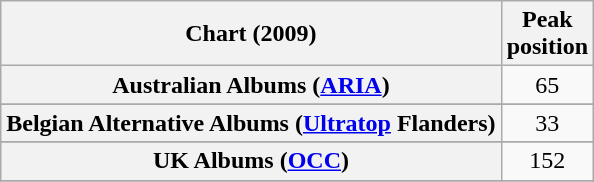<table class="wikitable sortable plainrowheaders" style="text-align:center">
<tr>
<th scope="col">Chart (2009)</th>
<th scope="col">Peak<br>position</th>
</tr>
<tr>
<th scope="row">Australian Albums (<a href='#'>ARIA</a>)</th>
<td>65</td>
</tr>
<tr>
</tr>
<tr>
<th scope="row">Belgian Alternative Albums (<a href='#'>Ultratop</a> Flanders)</th>
<td>33</td>
</tr>
<tr>
</tr>
<tr>
</tr>
<tr>
</tr>
<tr>
<th scope="row">UK Albums (<a href='#'>OCC</a>)</th>
<td>152</td>
</tr>
<tr>
</tr>
<tr>
</tr>
<tr>
</tr>
<tr>
</tr>
</table>
